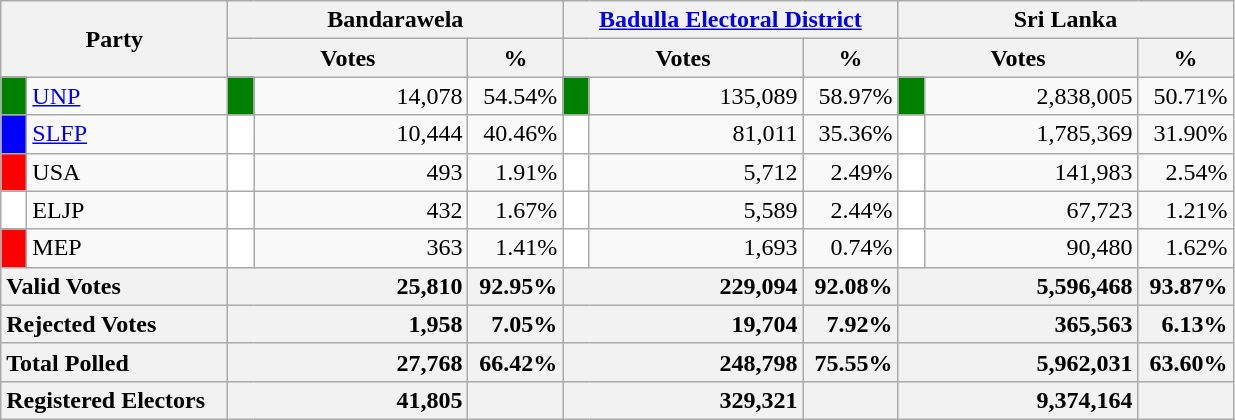<table class="wikitable">
<tr>
<th colspan="2" width="144px"rowspan="2">Party</th>
<th colspan="3" width="216px">Bandarawela</th>
<th colspan="3" width="216px"><a href='#'>Badulla Electoral District</a></th>
<th colspan="3" width="216px">Sri Lanka</th>
</tr>
<tr>
<th colspan="2" width="144px">Votes</th>
<th>%</th>
<th colspan="2" width="144px">Votes</th>
<th>%</th>
<th colspan="2" width="144px">Votes</th>
<th>%</th>
</tr>
<tr>
<td style="background-color:green;" width="10px"></td>
<td style="text-align:left;"><a href='#'>UNP</a></td>
<td style="background-color:green;" width="10px"></td>
<td style="text-align:right;">14,078</td>
<td style="text-align:right;">54.54%</td>
<td style="background-color:green;" width="10px"></td>
<td style="text-align:right;">135,089</td>
<td style="text-align:right;">58.97%</td>
<td style="background-color:green;" width="10px"></td>
<td style="text-align:right;">2,838,005</td>
<td style="text-align:right;">50.71%</td>
</tr>
<tr>
<td style="background-color:blue;" width="10px"></td>
<td style="text-align:left;"><a href='#'>SLFP</a></td>
<td style="background-color:white;" width="10px"></td>
<td style="text-align:right;">10,444</td>
<td style="text-align:right;">40.46%</td>
<td style="background-color:white;" width="10px"></td>
<td style="text-align:right;">81,011</td>
<td style="text-align:right;">35.36%</td>
<td style="background-color:white;" width="10px"></td>
<td style="text-align:right;">1,785,369</td>
<td style="text-align:right;">31.90%</td>
</tr>
<tr>
<td style="background-color:red;" width="10px"></td>
<td style="text-align:left;">USA</td>
<td style="background-color:white;" width="10px"></td>
<td style="text-align:right;">493</td>
<td style="text-align:right;">1.91%</td>
<td style="background-color:white;" width="10px"></td>
<td style="text-align:right;">5,712</td>
<td style="text-align:right;">2.49%</td>
<td style="background-color:white;" width="10px"></td>
<td style="text-align:right;">141,983</td>
<td style="text-align:right;">2.54%</td>
</tr>
<tr>
<td style="background-color:white;" width="10px"></td>
<td style="text-align:left;">ELJP</td>
<td style="background-color:white;" width="10px"></td>
<td style="text-align:right;">432</td>
<td style="text-align:right;">1.67%</td>
<td style="background-color:white;" width="10px"></td>
<td style="text-align:right;">5,589</td>
<td style="text-align:right;">2.44%</td>
<td style="background-color:white;" width="10px"></td>
<td style="text-align:right;">67,723</td>
<td style="text-align:right;">1.21%</td>
</tr>
<tr>
<td style="background-color:red;" width="10px"></td>
<td style="text-align:left;">MEP</td>
<td style="background-color:white;" width="10px"></td>
<td style="text-align:right;">363</td>
<td style="text-align:right;">1.41%</td>
<td style="background-color:white;" width="10px"></td>
<td style="text-align:right;">1,693</td>
<td style="text-align:right;">0.74%</td>
<td style="background-color:white;" width="10px"></td>
<td style="text-align:right;">90,480</td>
<td style="text-align:right;">1.62%</td>
</tr>
<tr>
<th colspan="2" width="144px"style="text-align:left;">Valid Votes</th>
<th style="text-align:right;"colspan="2" width="144px">25,810</th>
<th style="text-align:right;">92.95%</th>
<th style="text-align:right;"colspan="2" width="144px">229,094</th>
<th style="text-align:right;">92.08%</th>
<th style="text-align:right;"colspan="2" width="144px">5,596,468</th>
<th style="text-align:right;">93.87%</th>
</tr>
<tr>
<th colspan="2" width="144px"style="text-align:left;">Rejected Votes</th>
<th style="text-align:right;"colspan="2" width="144px">1,958</th>
<th style="text-align:right;">7.05%</th>
<th style="text-align:right;"colspan="2" width="144px">19,704</th>
<th style="text-align:right;">7.92%</th>
<th style="text-align:right;"colspan="2" width="144px">365,563</th>
<th style="text-align:right;">6.13%</th>
</tr>
<tr>
<th colspan="2" width="144px"style="text-align:left;">Total Polled</th>
<th style="text-align:right;"colspan="2" width="144px">27,768</th>
<th style="text-align:right;">66.42%</th>
<th style="text-align:right;"colspan="2" width="144px">248,798</th>
<th style="text-align:right;">75.55%</th>
<th style="text-align:right;"colspan="2" width="144px">5,962,031</th>
<th style="text-align:right;">63.60%</th>
</tr>
<tr>
<th colspan="2" width="144px"style="text-align:left;">Registered Electors</th>
<th style="text-align:right;"colspan="2" width="144px">41,805</th>
<th></th>
<th style="text-align:right;"colspan="2" width="144px">329,321</th>
<th></th>
<th style="text-align:right;"colspan="2" width="144px">9,374,164</th>
<th></th>
</tr>
</table>
